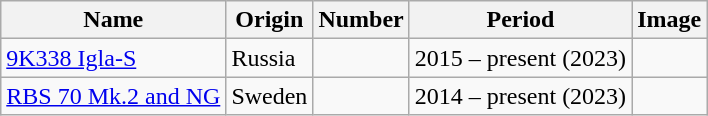<table class="wikitable mw-collapsible mw-collapsed">
<tr>
<th>Name</th>
<th>Origin</th>
<th>Number</th>
<th>Period</th>
<th>Image</th>
</tr>
<tr>
<td><a href='#'>9K338 Igla-S</a></td>
<td>Russia</td>
<td></td>
<td>2015 – present (2023)</td>
<td></td>
</tr>
<tr>
<td><a href='#'>RBS 70 Mk.2 and NG</a></td>
<td>Sweden</td>
<td></td>
<td>2014 – present (2023)</td>
<td></td>
</tr>
</table>
